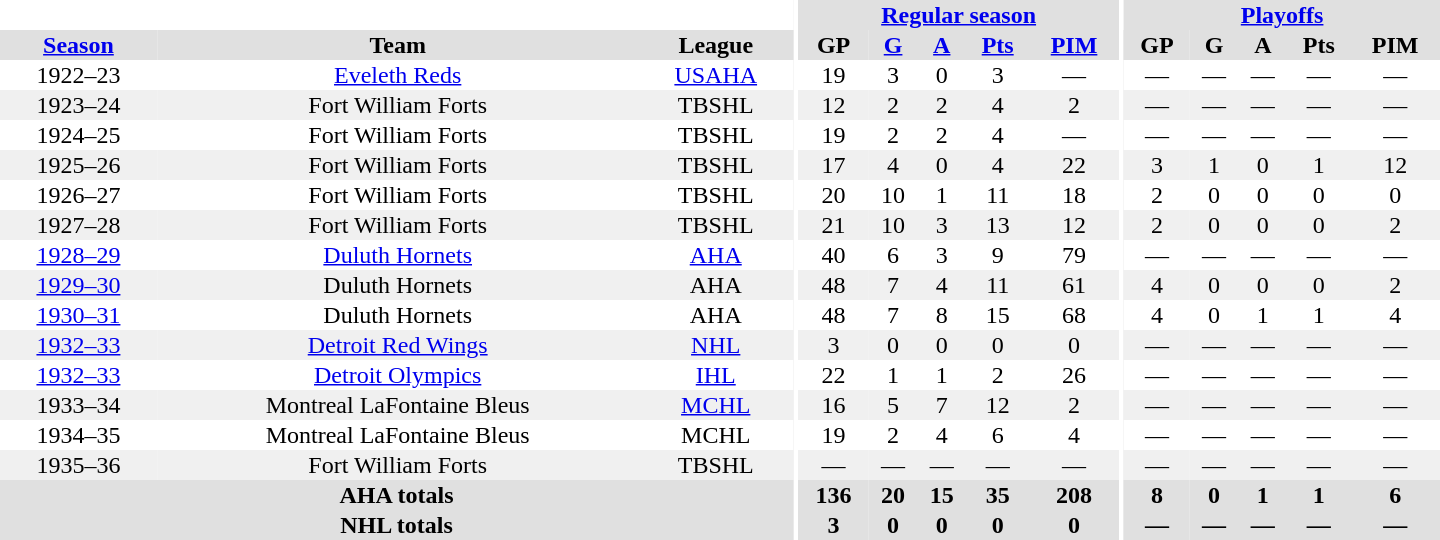<table border="0" cellpadding="1" cellspacing="0" style="text-align:center; width:60em">
<tr bgcolor="#e0e0e0">
<th colspan="3" bgcolor="#ffffff"></th>
<th rowspan="100" bgcolor="#ffffff"></th>
<th colspan="5"><a href='#'>Regular season</a></th>
<th rowspan="100" bgcolor="#ffffff"></th>
<th colspan="5"><a href='#'>Playoffs</a></th>
</tr>
<tr bgcolor="#e0e0e0">
<th><a href='#'>Season</a></th>
<th>Team</th>
<th>League</th>
<th>GP</th>
<th><a href='#'>G</a></th>
<th><a href='#'>A</a></th>
<th><a href='#'>Pts</a></th>
<th><a href='#'>PIM</a></th>
<th>GP</th>
<th>G</th>
<th>A</th>
<th>Pts</th>
<th>PIM</th>
</tr>
<tr>
<td>1922–23</td>
<td><a href='#'>Eveleth Reds</a></td>
<td><a href='#'>USAHA</a></td>
<td>19</td>
<td>3</td>
<td>0</td>
<td>3</td>
<td>—</td>
<td>—</td>
<td>—</td>
<td>—</td>
<td>—</td>
<td>—</td>
</tr>
<tr bgcolor="#f0f0f0">
<td>1923–24</td>
<td>Fort William Forts</td>
<td>TBSHL</td>
<td>12</td>
<td>2</td>
<td>2</td>
<td>4</td>
<td>2</td>
<td>—</td>
<td>—</td>
<td>—</td>
<td>—</td>
<td>—</td>
</tr>
<tr>
<td>1924–25</td>
<td>Fort William Forts</td>
<td>TBSHL</td>
<td>19</td>
<td>2</td>
<td>2</td>
<td>4</td>
<td>—</td>
<td>—</td>
<td>—</td>
<td>—</td>
<td>—</td>
<td>—</td>
</tr>
<tr bgcolor="#f0f0f0">
<td>1925–26</td>
<td>Fort William Forts</td>
<td>TBSHL</td>
<td>17</td>
<td>4</td>
<td>0</td>
<td>4</td>
<td>22</td>
<td>3</td>
<td>1</td>
<td>0</td>
<td>1</td>
<td>12</td>
</tr>
<tr>
<td>1926–27</td>
<td>Fort William Forts</td>
<td>TBSHL</td>
<td>20</td>
<td>10</td>
<td>1</td>
<td>11</td>
<td>18</td>
<td>2</td>
<td>0</td>
<td>0</td>
<td>0</td>
<td>0</td>
</tr>
<tr bgcolor="#f0f0f0">
<td>1927–28</td>
<td>Fort William Forts</td>
<td>TBSHL</td>
<td>21</td>
<td>10</td>
<td>3</td>
<td>13</td>
<td>12</td>
<td>2</td>
<td>0</td>
<td>0</td>
<td>0</td>
<td>2</td>
</tr>
<tr>
<td><a href='#'>1928–29</a></td>
<td><a href='#'>Duluth Hornets</a></td>
<td><a href='#'>AHA</a></td>
<td>40</td>
<td>6</td>
<td>3</td>
<td>9</td>
<td>79</td>
<td>—</td>
<td>—</td>
<td>—</td>
<td>—</td>
<td>—</td>
</tr>
<tr bgcolor="#f0f0f0">
<td><a href='#'>1929–30</a></td>
<td>Duluth Hornets</td>
<td>AHA</td>
<td>48</td>
<td>7</td>
<td>4</td>
<td>11</td>
<td>61</td>
<td>4</td>
<td>0</td>
<td>0</td>
<td>0</td>
<td>2</td>
</tr>
<tr>
<td><a href='#'>1930–31</a></td>
<td>Duluth Hornets</td>
<td>AHA</td>
<td>48</td>
<td>7</td>
<td>8</td>
<td>15</td>
<td>68</td>
<td>4</td>
<td>0</td>
<td>1</td>
<td>1</td>
<td>4</td>
</tr>
<tr bgcolor="#f0f0f0">
<td><a href='#'>1932–33</a></td>
<td><a href='#'>Detroit Red Wings</a></td>
<td><a href='#'>NHL</a></td>
<td>3</td>
<td>0</td>
<td>0</td>
<td>0</td>
<td>0</td>
<td>—</td>
<td>—</td>
<td>—</td>
<td>—</td>
<td>—</td>
</tr>
<tr>
<td><a href='#'>1932–33</a></td>
<td><a href='#'>Detroit Olympics</a></td>
<td><a href='#'>IHL</a></td>
<td>22</td>
<td>1</td>
<td>1</td>
<td>2</td>
<td>26</td>
<td>—</td>
<td>—</td>
<td>—</td>
<td>—</td>
<td>—</td>
</tr>
<tr bgcolor="#f0f0f0">
<td>1933–34</td>
<td>Montreal LaFontaine Bleus</td>
<td><a href='#'>MCHL</a></td>
<td>16</td>
<td>5</td>
<td>7</td>
<td>12</td>
<td>2</td>
<td>—</td>
<td>—</td>
<td>—</td>
<td>—</td>
<td>—</td>
</tr>
<tr>
<td>1934–35</td>
<td>Montreal LaFontaine Bleus</td>
<td>MCHL</td>
<td>19</td>
<td>2</td>
<td>4</td>
<td>6</td>
<td>4</td>
<td>—</td>
<td>—</td>
<td>—</td>
<td>—</td>
<td>—</td>
</tr>
<tr bgcolor="#f0f0f0">
<td>1935–36</td>
<td>Fort William Forts</td>
<td>TBSHL</td>
<td>—</td>
<td>—</td>
<td>—</td>
<td>—</td>
<td>—</td>
<td>—</td>
<td>—</td>
<td>—</td>
<td>—</td>
<td>—</td>
</tr>
<tr bgcolor="#e0e0e0">
<th colspan="3">AHA totals</th>
<th>136</th>
<th>20</th>
<th>15</th>
<th>35</th>
<th>208</th>
<th>8</th>
<th>0</th>
<th>1</th>
<th>1</th>
<th>6</th>
</tr>
<tr bgcolor="#e0e0e0">
<th colspan="3">NHL totals</th>
<th>3</th>
<th>0</th>
<th>0</th>
<th>0</th>
<th>0</th>
<th>—</th>
<th>—</th>
<th>—</th>
<th>—</th>
<th>—</th>
</tr>
</table>
